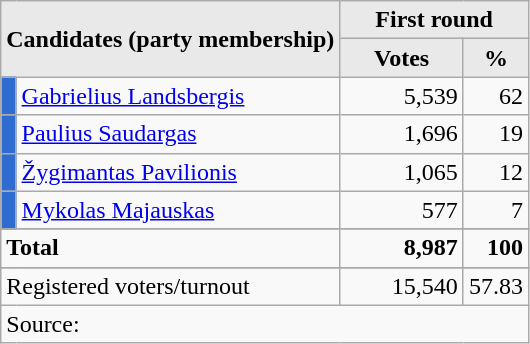<table class="wikitable" style="text-align:left">
<tr>
<th style="background-color:#E9E9E9;text-align:left;" colspan=2 rowspan=2>Candidates (party membership)</th>
<th style="background-color:#E9E9E9;text-align:center;" colspan=2>First round</th>
</tr>
<tr>
<th style="background-color:#E9E9E9;text-align:center;width:75px;">Votes</th>
<th style="background-color:#E9E9E9;text-align:center;width:30px;">%</th>
</tr>
<tr>
<td style="background-color:#2F6CD1"></td>
<td style="text-align:left;"><a href='#'>Gabrielius Landsbergis</a></td>
<td style="text-align:right;">5,539</td>
<td style="text-align:right;">62</td>
</tr>
<tr>
<td style="background-color:#2F6CD1"></td>
<td style="text-align:left;"><a href='#'>Paulius Saudargas</a></td>
<td style="text-align:right;">1,696</td>
<td style="text-align:right;">19</td>
</tr>
<tr>
<td style="background-color:#2F6CD1"></td>
<td style="text-align:left;"><a href='#'>Žygimantas Pavilionis</a></td>
<td style="text-align:right;">1,065</td>
<td style="text-align:right;">12</td>
</tr>
<tr>
<td style="background-color:#2F6CD1"></td>
<td style="text-align:left;"><a href='#'>Mykolas Majauskas</a></td>
<td style="text-align:right;">577</td>
<td style="text-align:right;">7</td>
</tr>
<tr>
</tr>
<tr style="text-align:right;">
<td colspan="2" style="text-align:left;"><strong>Total</strong></td>
<td><strong>8,987</strong></td>
<td><strong>100</strong></td>
</tr>
<tr>
</tr>
<tr style="text-align:right;">
<td colspan="2" style="text-align:left;">Registered voters/turnout</td>
<td>15,540</td>
<td>57.83</td>
</tr>
<tr>
<td style="text-align:left;" colspan="8">Source: </td>
</tr>
</table>
